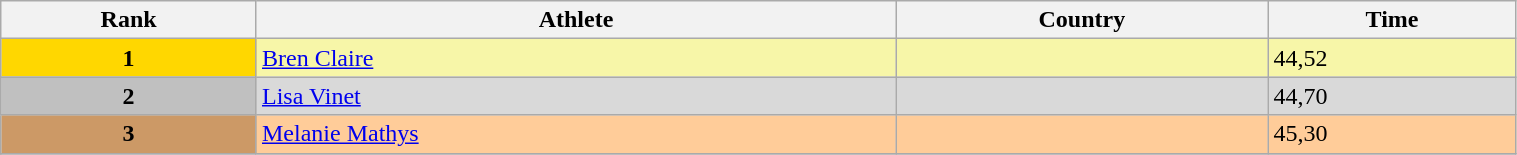<table class="wikitable" width=80% style="font-size:100%; text-align:left;">
<tr>
<th>Rank</th>
<th>Athlete</th>
<th>Country</th>
<th>Time</th>
</tr>
<tr align="center" valign="top" bgcolor="#F7F6A8">
<th style="background:#ffd700;">1</th>
<td align="left"><a href='#'>Bren Claire</a></td>
<td align="left"></td>
<td align="left">44,52</td>
</tr>
<tr align="center" valign="top" bgcolor="#D9D9D9">
<th style="background:#c0c0c0;">2</th>
<td align="left"><a href='#'>Lisa Vinet</a></td>
<td align="left"></td>
<td align="left">44,70</td>
</tr>
<tr align="center" valign="top" bgcolor="#FFCC99">
<th style="background:#cc9966;">3</th>
<td align="left"><a href='#'>Melanie Mathys</a></td>
<td align="left"></td>
<td align="left">45,30</td>
</tr>
<tr align="center" valign="top" bgcolor="#FFFFFF">
</tr>
</table>
